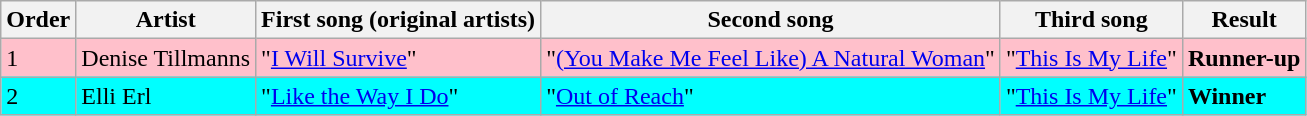<table class=wikitable>
<tr>
<th>Order</th>
<th>Artist</th>
<th>First song (original artists)</th>
<th>Second song</th>
<th>Third song</th>
<th>Result</th>
</tr>
<tr style="background:pink;">
<td>1</td>
<td>Denise Tillmanns</td>
<td>"<a href='#'>I Will Survive</a>"</td>
<td>"<a href='#'>(You Make Me Feel Like) A Natural Woman</a>"</td>
<td>"<a href='#'>This Is My Life</a>"</td>
<td><strong>Runner-up</strong></td>
</tr>
<tr style="background:cyan;">
<td>2</td>
<td>Elli Erl</td>
<td>"<a href='#'>Like the Way I Do</a>"</td>
<td>"<a href='#'>Out of Reach</a>"</td>
<td>"<a href='#'>This Is My Life</a>"</td>
<td><strong>Winner</strong></td>
</tr>
</table>
